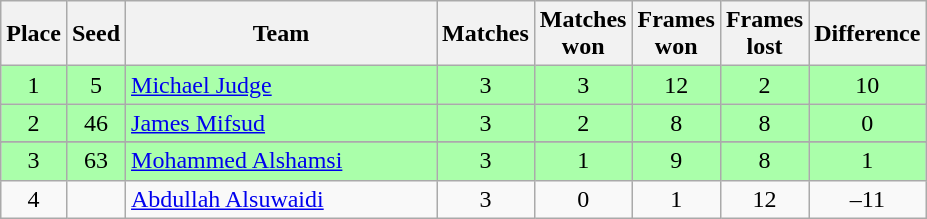<table class="wikitable" style="text-align: center;">
<tr>
<th width=20>Place</th>
<th width=20>Seed</th>
<th width=200>Team</th>
<th width=20>Matches</th>
<th width=20>Matches won</th>
<th width=20>Frames won</th>
<th width=20>Frames lost</th>
<th width=20>Difference</th>
</tr>
<tr style="background:#aaffaa;">
<td>1</td>
<td>5</td>
<td style="text-align:left;"> <a href='#'>Michael Judge</a></td>
<td>3</td>
<td>3</td>
<td>12</td>
<td>2</td>
<td>10</td>
</tr>
<tr style="background:#aaffaa;">
<td>2</td>
<td>46</td>
<td style="text-align:left;"> <a href='#'>James Mifsud</a></td>
<td>3</td>
<td>2</td>
<td>8</td>
<td>8</td>
<td>0</td>
</tr>
<tr>
</tr>
<tr style="background:#aaffaa;">
<td>3</td>
<td>63</td>
<td style="text-align:left;"> <a href='#'>Mohammed Alshamsi</a></td>
<td>3</td>
<td>1</td>
<td>9</td>
<td>8</td>
<td>1</td>
</tr>
<tr>
<td>4</td>
<td></td>
<td style="text-align:left;"> <a href='#'>Abdullah Alsuwaidi</a></td>
<td>3</td>
<td>0</td>
<td>1</td>
<td>12</td>
<td>–11</td>
</tr>
</table>
